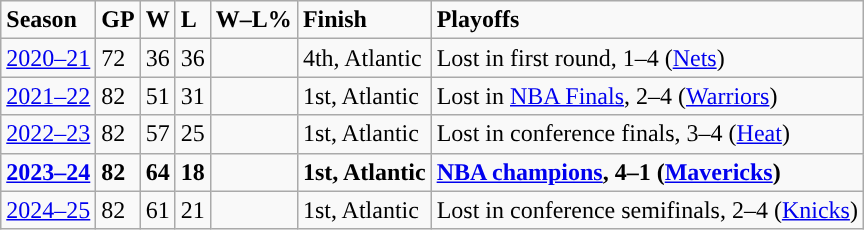<table class="wikitable">
<tr style="font-weight:bold; ">
<td>Season</td>
<td>GP</td>
<td>W</td>
<td>L</td>
<td>W–L%</td>
<td>Finish</td>
<td>Playoffs</td>
</tr>
<tr>
<td><a href='#'>2020–21</a></td>
<td>72</td>
<td>36</td>
<td>36</td>
<td></td>
<td>4th, Atlantic</td>
<td>Lost in first round, 1–4 (<a href='#'>Nets</a>)</td>
</tr>
<tr>
<td><a href='#'>2021–22</a></td>
<td>82</td>
<td>51</td>
<td>31</td>
<td></td>
<td>1st, Atlantic</td>
<td>Lost in <a href='#'>NBA Finals</a>, 2–4 (<a href='#'>Warriors</a>)</td>
</tr>
<tr>
<td><a href='#'>2022–23</a></td>
<td>82</td>
<td>57</td>
<td>25</td>
<td></td>
<td>1st, Atlantic</td>
<td>Lost in conference finals, 3–4 (<a href='#'>Heat</a>)</td>
</tr>
<tr style="font-weight:bold;">
<td><a href='#'>2023–24</a></td>
<td>82</td>
<td>64</td>
<td>18</td>
<td></td>
<td>1st, Atlantic</td>
<td><a href='#'>NBA champions</a>, 4–1 (<a href='#'>Mavericks</a>)</td>
</tr>
<tr>
<td><a href='#'>2024–25</a></td>
<td>82</td>
<td>61</td>
<td>21</td>
<td></td>
<td>1st, Atlantic</td>
<td>Lost in conference semifinals, 2–4 (<a href='#'>Knicks</a>)</td>
</tr>
</table>
